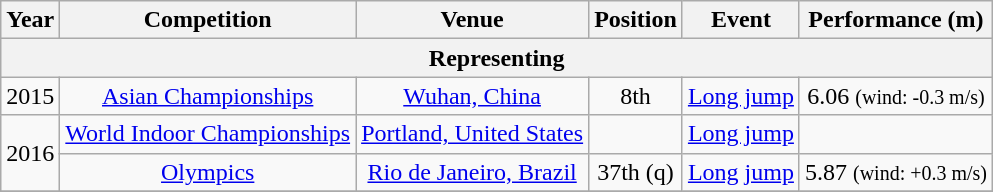<table class="wikitable sortable" style=text-align:center>
<tr>
<th>Year</th>
<th>Competition</th>
<th>Venue</th>
<th>Position</th>
<th>Event</th>
<th>Performance (m)</th>
</tr>
<tr>
<th colspan="7">Representing </th>
</tr>
<tr>
<td>2015</td>
<td><a href='#'>Asian Championships</a></td>
<td><a href='#'>Wuhan, China</a></td>
<td>8th</td>
<td><a href='#'>Long jump</a></td>
<td>6.06 <small>(wind: -0.3 m/s)</small></td>
</tr>
<tr>
<td rowspan=2>2016</td>
<td><a href='#'>World Indoor Championships</a></td>
<td><a href='#'>Portland, United States</a></td>
<td></td>
<td><a href='#'>Long jump</a></td>
<td></td>
</tr>
<tr>
<td><a href='#'>Olympics</a></td>
<td><a href='#'>Rio de Janeiro, Brazil</a></td>
<td>37th (q)</td>
<td><a href='#'>Long jump</a></td>
<td>5.87 <small>(wind: +0.3 m/s)</small></td>
</tr>
<tr>
</tr>
</table>
